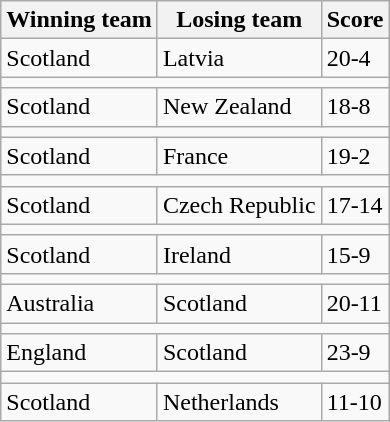<table class="wikitable">
<tr>
<th>Winning team</th>
<th>Losing team</th>
<th>Score</th>
</tr>
<tr>
<td>Scotland</td>
<td>Latvia</td>
<td>20-4</td>
</tr>
<tr>
<td colspan="3"></td>
</tr>
<tr>
<td>Scotland</td>
<td>New Zealand</td>
<td>18-8</td>
</tr>
<tr>
<td colspan="3"></td>
</tr>
<tr>
<td>Scotland</td>
<td>France</td>
<td>19-2</td>
</tr>
<tr>
<td colspan="3"></td>
</tr>
<tr>
<td>Scotland</td>
<td>Czech Republic</td>
<td>17-14</td>
</tr>
<tr>
<td colspan="3"></td>
</tr>
<tr>
<td>Scotland</td>
<td>Ireland</td>
<td>15-9</td>
</tr>
<tr>
<td colspan="3"></td>
</tr>
<tr>
<td>Australia</td>
<td>Scotland</td>
<td>20-11</td>
</tr>
<tr>
<td colspan="3"></td>
</tr>
<tr>
<td>England</td>
<td>Scotland</td>
<td>23-9</td>
</tr>
<tr>
<td colspan="3"></td>
</tr>
<tr>
<td>Scotland</td>
<td>Netherlands</td>
<td>11-10</td>
</tr>
</table>
